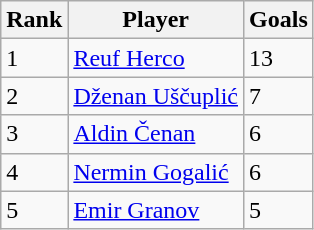<table class="wikitable">
<tr>
<th>Rank</th>
<th>Player</th>
<th>Goals</th>
</tr>
<tr>
<td>1</td>
<td> <a href='#'>Reuf Herco</a></td>
<td>13</td>
</tr>
<tr>
<td>2</td>
<td> <a href='#'>Dženan Uščuplić</a></td>
<td>7</td>
</tr>
<tr>
<td>3</td>
<td> <a href='#'>Aldin Čenan</a></td>
<td>6</td>
</tr>
<tr>
<td>4</td>
<td> <a href='#'>Nermin Gogalić</a></td>
<td>6</td>
</tr>
<tr>
<td>5</td>
<td> <a href='#'>Emir Granov</a></td>
<td>5</td>
</tr>
</table>
